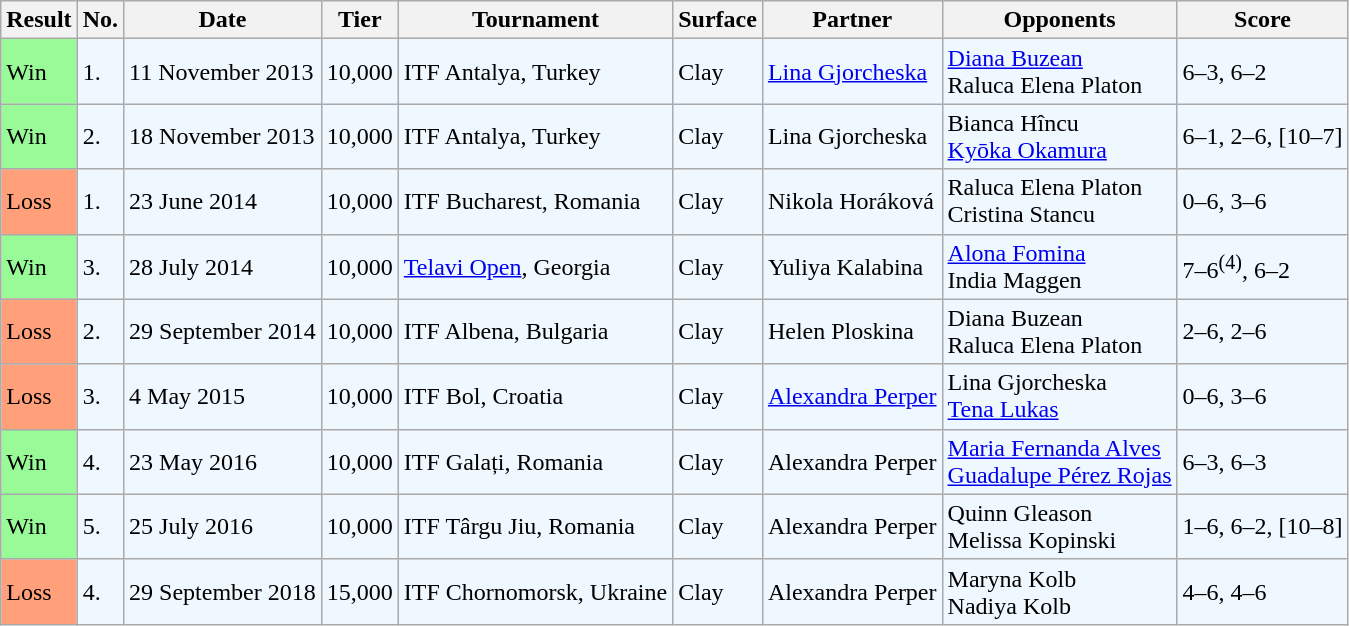<table class="sortable wikitable">
<tr>
<th>Result</th>
<th>No.</th>
<th>Date</th>
<th>Tier</th>
<th>Tournament</th>
<th>Surface</th>
<th>Partner</th>
<th>Opponents</th>
<th class="unsortable">Score</th>
</tr>
<tr style="background:#f0f8ff;">
<td style="background:#98fb98;">Win</td>
<td>1.</td>
<td>11 November 2013</td>
<td>10,000</td>
<td>ITF Antalya, Turkey</td>
<td>Clay</td>
<td> <a href='#'>Lina Gjorcheska</a></td>
<td> <a href='#'>Diana Buzean</a> <br>  Raluca Elena Platon</td>
<td>6–3, 6–2</td>
</tr>
<tr style="background:#f0f8ff;">
<td style="background:#98fb98;">Win</td>
<td>2.</td>
<td>18 November 2013</td>
<td>10,000</td>
<td>ITF Antalya, Turkey</td>
<td>Clay</td>
<td> Lina Gjorcheska</td>
<td> Bianca Hîncu <br>  <a href='#'>Kyōka Okamura</a></td>
<td>6–1, 2–6, [10–7]</td>
</tr>
<tr style="background:#f0f8ff;">
<td style="background:#ffa07a;">Loss</td>
<td>1.</td>
<td>23 June 2014</td>
<td>10,000</td>
<td>ITF Bucharest, Romania</td>
<td>Clay</td>
<td> Nikola Horáková</td>
<td> Raluca Elena Platon <br>  Cristina Stancu</td>
<td>0–6, 3–6</td>
</tr>
<tr style="background:#f0f8ff;">
<td style="background:#98fb98;">Win</td>
<td>3.</td>
<td>28 July 2014</td>
<td>10,000</td>
<td><a href='#'>Telavi Open</a>, Georgia</td>
<td>Clay</td>
<td> Yuliya Kalabina</td>
<td> <a href='#'>Alona Fomina</a> <br>  India Maggen</td>
<td>7–6<sup>(4)</sup>, 6–2</td>
</tr>
<tr style="background:#f0f8ff;">
<td style="background:#ffa07a;">Loss</td>
<td>2.</td>
<td>29 September 2014</td>
<td>10,000</td>
<td>ITF Albena, Bulgaria</td>
<td>Clay</td>
<td> Helen Ploskina</td>
<td> Diana Buzean <br>  Raluca Elena Platon</td>
<td>2–6, 2–6</td>
</tr>
<tr style="background:#f0f8ff;">
<td style="background:#ffa07a;">Loss</td>
<td>3.</td>
<td>4 May 2015</td>
<td>10,000</td>
<td>ITF Bol, Croatia</td>
<td>Clay</td>
<td> <a href='#'>Alexandra Perper</a></td>
<td> Lina Gjorcheska <br>  <a href='#'>Tena Lukas</a></td>
<td>0–6, 3–6</td>
</tr>
<tr style="background:#f0f8ff;">
<td style="background:#98fb98;">Win</td>
<td>4.</td>
<td>23 May 2016</td>
<td>10,000</td>
<td>ITF Galați, Romania</td>
<td>Clay</td>
<td> Alexandra Perper</td>
<td> <a href='#'>Maria Fernanda Alves</a> <br>  <a href='#'>Guadalupe Pérez Rojas</a></td>
<td>6–3, 6–3</td>
</tr>
<tr style="background:#f0f8ff;">
<td style="background:#98fb98;">Win</td>
<td>5.</td>
<td>25 July 2016</td>
<td>10,000</td>
<td>ITF Târgu Jiu, Romania</td>
<td>Clay</td>
<td> Alexandra Perper</td>
<td> Quinn Gleason <br>  Melissa Kopinski</td>
<td>1–6, 6–2, [10–8]</td>
</tr>
<tr style="background:#f0f8ff;">
<td style="background:#ffa07a;">Loss</td>
<td>4.</td>
<td>29 September 2018</td>
<td>15,000</td>
<td>ITF Chornomorsk, Ukraine</td>
<td>Clay</td>
<td> Alexandra Perper</td>
<td> Maryna Kolb <br>  Nadiya Kolb</td>
<td>4–6, 4–6</td>
</tr>
</table>
